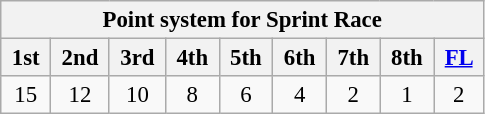<table class="wikitable" style="font-size:95%; text-align:center">
<tr>
<th colspan="9">Point system for Sprint Race</th>
</tr>
<tr>
<th> 1st </th>
<th> 2nd </th>
<th> 3rd </th>
<th> 4th </th>
<th> 5th </th>
<th> 6th </th>
<th> 7th </th>
<th> 8th </th>
<th> <strong><a href='#'>FL</a></strong> </th>
</tr>
<tr>
<td>15</td>
<td>12</td>
<td>10</td>
<td>8</td>
<td>6</td>
<td>4</td>
<td>2</td>
<td>1</td>
<td>2</td>
</tr>
</table>
